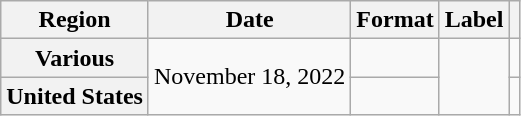<table class="wikitable plainrowheaders">
<tr>
<th scope="col">Region</th>
<th scope="col">Date</th>
<th scope="col">Format</th>
<th scope="col">Label</th>
<th scope="col"></th>
</tr>
<tr>
<th scope="row">Various</th>
<td rowspan="2">November 18, 2022</td>
<td></td>
<td rowspan="2"></td>
<td style="text-align:center;"></td>
</tr>
<tr>
<th scope="row">United States</th>
<td></td>
<td style="text-align:center;"></td>
</tr>
</table>
